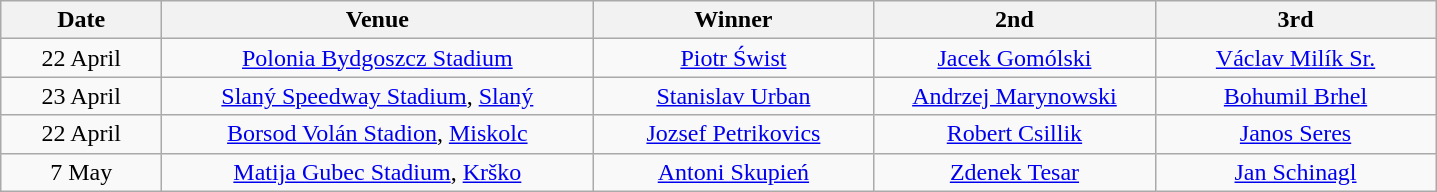<table class="wikitable" style="text-align:center">
<tr>
<th width=100>Date</th>
<th width=280>Venue</th>
<th width=180>Winner</th>
<th width=180>2nd</th>
<th width=180>3rd</th>
</tr>
<tr>
<td align=center>22 April</td>
<td> <a href='#'>Polonia Bydgoszcz Stadium</a></td>
<td> <a href='#'>Piotr Świst</a></td>
<td> <a href='#'>Jacek Gomólski</a></td>
<td> <a href='#'>Václav Milík Sr.</a></td>
</tr>
<tr>
<td align=center>23 April</td>
<td> <a href='#'>Slaný Speedway Stadium</a>, <a href='#'>Slaný</a></td>
<td> <a href='#'>Stanislav Urban</a></td>
<td> <a href='#'>Andrzej Marynowski</a></td>
<td> <a href='#'>Bohumil Brhel</a></td>
</tr>
<tr>
<td align=center>22 April</td>
<td> <a href='#'>Borsod Volán Stadion</a>, <a href='#'>Miskolc</a></td>
<td> <a href='#'>Jozsef Petrikovics</a></td>
<td> <a href='#'>Robert Csillik</a></td>
<td> <a href='#'>Janos Seres</a></td>
</tr>
<tr>
<td align=center>7 May</td>
<td> <a href='#'>Matija Gubec Stadium</a>, <a href='#'>Krško</a></td>
<td> <a href='#'>Antoni Skupień</a></td>
<td> <a href='#'>Zdenek Tesar</a></td>
<td> <a href='#'>Jan Schinagl</a></td>
</tr>
</table>
